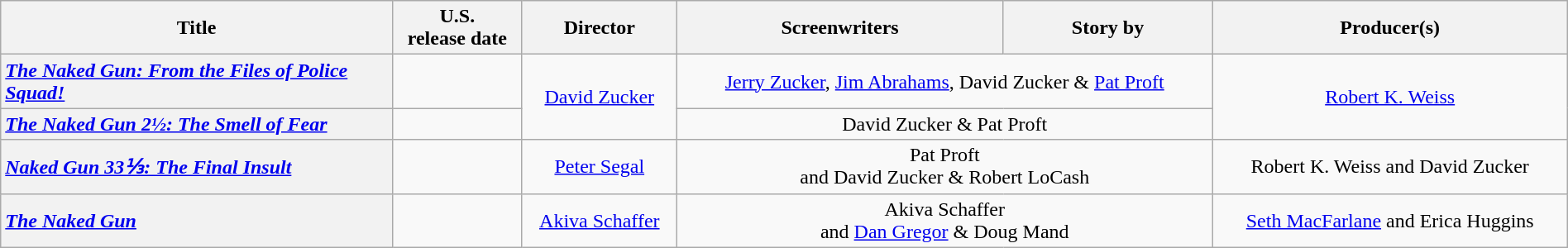<table class="wikitable plainrowheaders" style="text-align:center" width=100%>
<tr>
<th scope="col" style="width:25%;">Title</th>
<th scope="col">U.S. <br>release date</th>
<th scope="col">Director</th>
<th scope="col">Screenwriters</th>
<th scope="col">Story by</th>
<th scope="col">Producer(s)</th>
</tr>
<tr>
<th scope="row" style="text-align:left"><em><a href='#'>The Naked Gun: From the Files of Police Squad!</a></em></th>
<td style="text-align:center"></td>
<td rowspan="2"><a href='#'>David Zucker</a></td>
<td colspan="2"><a href='#'>Jerry Zucker</a>, <a href='#'>Jim Abrahams</a>, David Zucker & <a href='#'>Pat Proft</a></td>
<td rowspan="2"><a href='#'>Robert K. Weiss</a></td>
</tr>
<tr>
<th scope="row" style="text-align:left"><em><a href='#'>The Naked Gun 2½: The Smell of Fear</a></em></th>
<td style="text-align:center"></td>
<td colspan="2">David Zucker & Pat Proft</td>
</tr>
<tr>
<th scope="row" style="text-align:left"><em><a href='#'>Naked Gun 33⅓: The Final Insult</a></em></th>
<td style="text-align:center"></td>
<td><a href='#'>Peter Segal</a></td>
<td colspan="2">Pat Proft <br>and David Zucker & Robert LoCash</td>
<td>Robert K. Weiss and David Zucker</td>
</tr>
<tr>
<th scope="row" style="text-align:left"><em><a href='#'>The Naked Gun</a></em></th>
<td></td>
<td><a href='#'>Akiva Schaffer</a></td>
<td colspan="2">Akiva Schaffer <br>and <a href='#'>Dan Gregor</a> & Doug Mand</td>
<td><a href='#'>Seth MacFarlane</a> and Erica Huggins</td>
</tr>
</table>
